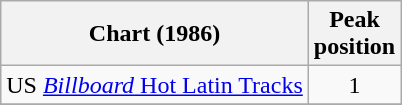<table class="wikitable">
<tr>
<th align="left">Chart (1986)</th>
<th align="left">Peak<br>position</th>
</tr>
<tr>
<td align="left">US <a href='#'><em>Billboard</em> Hot Latin Tracks</a></td>
<td align="center">1</td>
</tr>
<tr>
</tr>
</table>
